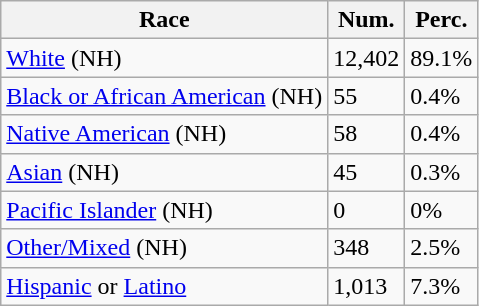<table class="wikitable">
<tr>
<th>Race</th>
<th>Num.</th>
<th>Perc.</th>
</tr>
<tr>
<td><a href='#'>White</a> (NH)</td>
<td>12,402</td>
<td>89.1%</td>
</tr>
<tr>
<td><a href='#'>Black or African American</a> (NH)</td>
<td>55</td>
<td>0.4%</td>
</tr>
<tr>
<td><a href='#'>Native American</a> (NH)</td>
<td>58</td>
<td>0.4%</td>
</tr>
<tr>
<td><a href='#'>Asian</a> (NH)</td>
<td>45</td>
<td>0.3%</td>
</tr>
<tr>
<td><a href='#'>Pacific Islander</a> (NH)</td>
<td>0</td>
<td>0%</td>
</tr>
<tr>
<td><a href='#'>Other/Mixed</a> (NH)</td>
<td>348</td>
<td>2.5%</td>
</tr>
<tr>
<td><a href='#'>Hispanic</a> or <a href='#'>Latino</a></td>
<td>1,013</td>
<td>7.3%</td>
</tr>
</table>
